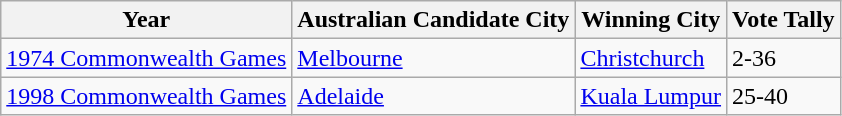<table class="wikitable">
<tr>
<th>Year</th>
<th>Australian Candidate City</th>
<th>Winning City</th>
<th>Vote Tally</th>
</tr>
<tr>
<td><a href='#'>1974 Commonwealth Games</a></td>
<td><a href='#'>Melbourne</a></td>
<td><a href='#'>Christchurch</a></td>
<td>2-36</td>
</tr>
<tr>
<td><a href='#'>1998 Commonwealth Games</a></td>
<td><a href='#'>Adelaide</a></td>
<td><a href='#'>Kuala Lumpur</a></td>
<td>25-40</td>
</tr>
</table>
